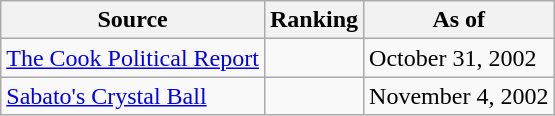<table class="wikitable">
<tr>
<th>Source</th>
<th>Ranking</th>
<th>As of</th>
</tr>
<tr>
<td><a href='#'>The Cook Political Report</a></td>
<td></td>
<td>October 31, 2002</td>
</tr>
<tr>
<td><a href='#'>Sabato's Crystal Ball</a></td>
<td></td>
<td>November 4, 2002</td>
</tr>
</table>
